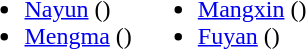<table>
<tr>
<td valign="top"><br><ul><li><a href='#'>Nayun</a> ()</li><li><a href='#'>Mengma</a> ()</li></ul></td>
<td valign="top"><br><ul><li><a href='#'>Mangxin</a> ()</li><li><a href='#'>Fuyan</a> ()</li></ul></td>
</tr>
</table>
